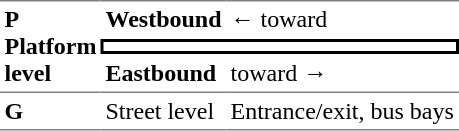<table table border=0 cellspacing=0 cellpadding=3>
<tr>
<td style="border-top:solid 1px gray;border-bottom:solid 1px gray" width=50 rowspan=3 valign=top><strong>P <br>Platform level</strong></td>
<td style="border-top:solid 1px gray"><strong>Westbound</strong></td>
<td style="border-top:solid 1px gray">←  toward  </td>
</tr>
<tr>
<td style="border-top:solid 2px black;border-right:solid 2px black;border-left:solid 2px black;border-bottom:solid 2px black;text-align:center" colspan=2></td>
</tr>
<tr>
<td style="border-bottom:solid 1px gray"><strong>Eastbound</strong></td>
<td style="border-bottom:solid 1px gray">  toward   →</td>
</tr>
<tr>
<td style="border-bottom:solid 1px gray" valign=top><strong>G</strong></td>
<td style="border-bottom:solid 1px gray" valign=top>Street level</td>
<td style="border-bottom:solid 1px gray" valign=top>Entrance/exit, bus bays</td>
</tr>
</table>
